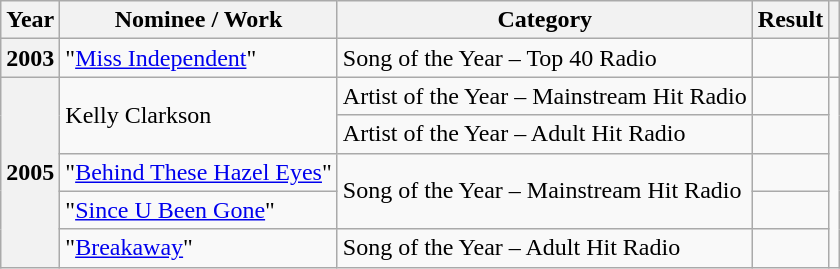<table class="wikitable plainrowheaders">
<tr>
<th>Year</th>
<th>Nominee / Work</th>
<th>Category</th>
<th>Result</th>
<th></th>
</tr>
<tr>
<th scope="row">2003</th>
<td>"<a href='#'>Miss Independent</a>"</td>
<td>Song of the Year – Top 40 Radio</td>
<td></td>
<td align="center"></td>
</tr>
<tr>
<th scope="row" rowspan="5">2005</th>
<td rowspan="2">Kelly Clarkson</td>
<td>Artist of the Year – Mainstream Hit Radio</td>
<td></td>
<td align="center" rowspan="5"><br></td>
</tr>
<tr>
<td>Artist of the Year – Adult Hit Radio</td>
<td></td>
</tr>
<tr>
<td>"<a href='#'>Behind These Hazel Eyes</a>"</td>
<td rowspan="2">Song of the Year – Mainstream Hit Radio</td>
<td></td>
</tr>
<tr>
<td>"<a href='#'>Since U Been Gone</a>"</td>
<td></td>
</tr>
<tr>
<td>"<a href='#'>Breakaway</a>"</td>
<td>Song of the Year – Adult Hit Radio</td>
<td></td>
</tr>
</table>
